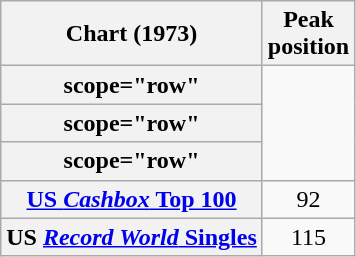<table class="wikitable sortable plainrowheaders">
<tr>
<th scope="col">Chart (1973)</th>
<th scope="col">Peak<br>position</th>
</tr>
<tr>
<th>scope="row" </th>
</tr>
<tr>
<th>scope="row" </th>
</tr>
<tr>
<th>scope="row" </th>
</tr>
<tr>
<th scope="row"><a href='#'>US <em>Cashbox</em> Top 100</a></th>
<td style="text-align:center;">92</td>
</tr>
<tr>
<th scope="row">US <a href='#'><em>Record World</em> Singles</a></th>
<td style="text-align:center;">115</td>
</tr>
</table>
